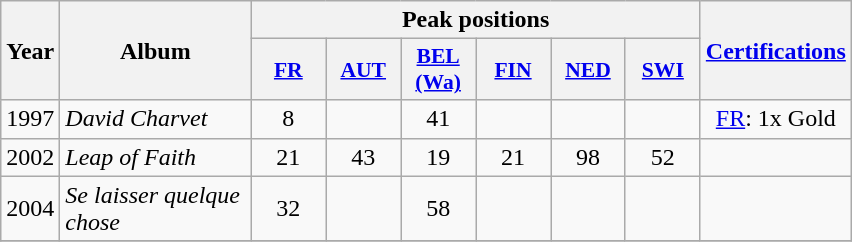<table class="wikitable">
<tr>
<th align="center" rowspan="2" width="10">Year</th>
<th align="center" rowspan="2" width="120">Album</th>
<th align="center" colspan="6" width="30">Peak positions</th>
<th align="center" rowspan="2" width="70"><a href='#'>Certifications</a></th>
</tr>
<tr>
<th scope="col" style="width:3em;font-size:90%;"><a href='#'>FR</a><br></th>
<th scope="col" style="width:3em;font-size:90%;"><a href='#'>AUT</a><br></th>
<th scope="col" style="width:3em;font-size:90%;"><a href='#'>BEL <br>(Wa)</a><br></th>
<th scope="col" style="width:3em;font-size:90%;"><a href='#'>FIN</a><br></th>
<th scope="col" style="width:3em;font-size:90%;"><a href='#'>NED</a><br></th>
<th scope="col" style="width:3em;font-size:90%;"><a href='#'>SWI</a><br></th>
</tr>
<tr>
<td align="center" rowspan="1">1997</td>
<td><em>David Charvet</em></td>
<td align="center">8</td>
<td align="center"></td>
<td align="center">41</td>
<td align="center"></td>
<td align="center"></td>
<td align="center"></td>
<td align="center"><a href='#'>FR</a>: 1x Gold</td>
</tr>
<tr>
<td align="center" rowspan="1">2002</td>
<td><em>Leap of Faith</em></td>
<td align="center">21</td>
<td align="center">43</td>
<td align="center">19</td>
<td align="center">21</td>
<td align="center">98</td>
<td align="center">52</td>
<td align="center"></td>
</tr>
<tr>
<td align="center" rowspan="1">2004</td>
<td><em>Se laisser quelque chose</em></td>
<td align="center">32</td>
<td align="center"></td>
<td align="center">58</td>
<td align="center"></td>
<td align="center"></td>
<td align="center"></td>
<td align="center"></td>
</tr>
<tr>
</tr>
</table>
